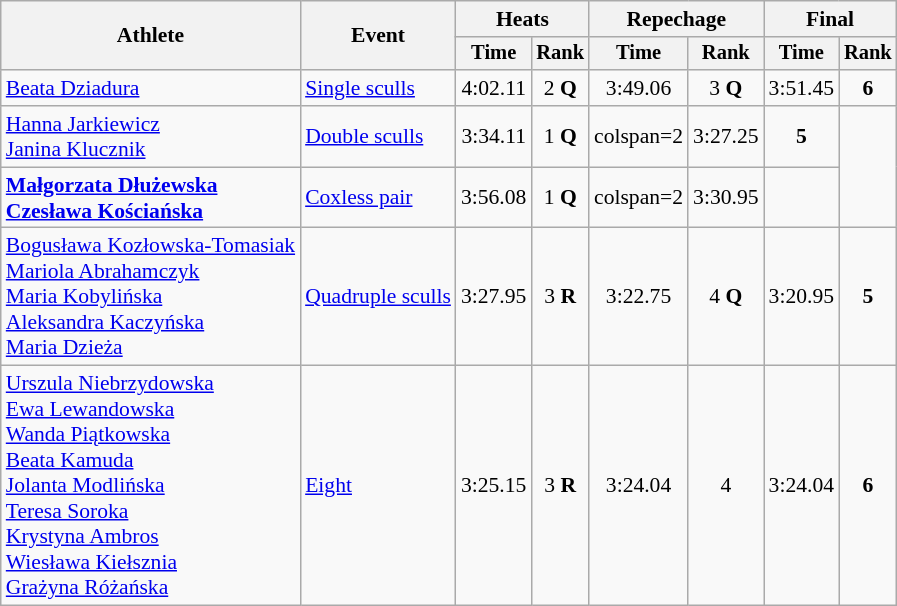<table class="wikitable" style="font-size:90%">
<tr>
<th rowspan="2">Athlete</th>
<th rowspan="2">Event</th>
<th colspan="2">Heats</th>
<th colspan="2">Repechage</th>
<th colspan="2">Final</th>
</tr>
<tr style="font-size:95%">
<th>Time</th>
<th>Rank</th>
<th>Time</th>
<th>Rank</th>
<th>Time</th>
<th>Rank</th>
</tr>
<tr align=center>
<td align=left><a href='#'>Beata Dziadura</a></td>
<td align=left><a href='#'>Single sculls</a></td>
<td>4:02.11</td>
<td>2 <strong>Q</strong></td>
<td>3:49.06</td>
<td>3 <strong>Q</strong></td>
<td>3:51.45</td>
<td><strong>6</strong></td>
</tr>
<tr align=center>
<td align=left><a href='#'>Hanna Jarkiewicz</a><br><a href='#'>Janina Klucznik</a></td>
<td align=left><a href='#'>Double sculls</a></td>
<td>3:34.11</td>
<td>1 <strong>Q</strong></td>
<td>colspan=2 </td>
<td>3:27.25</td>
<td><strong>5</strong></td>
</tr>
<tr align=center>
<td align=left><strong><a href='#'>Małgorzata Dłużewska</a><br><a href='#'>Czesława Kościańska</a></strong></td>
<td align=left><a href='#'>Coxless pair</a></td>
<td>3:56.08</td>
<td>1 <strong>Q</strong></td>
<td>colspan=2 </td>
<td>3:30.95</td>
<td></td>
</tr>
<tr align=center>
<td align=left><a href='#'>Bogusława Kozłowska-Tomasiak</a><br><a href='#'>Mariola Abrahamczyk</a><br><a href='#'>Maria Kobylińska</a><br><a href='#'>Aleksandra Kaczyńska</a><br><a href='#'>Maria Dzieża</a></td>
<td align=left><a href='#'>Quadruple sculls</a></td>
<td>3:27.95</td>
<td>3 <strong>R</strong></td>
<td>3:22.75</td>
<td>4 <strong>Q</strong></td>
<td>3:20.95</td>
<td><strong>5</strong></td>
</tr>
<tr align=center>
<td align=left><a href='#'>Urszula Niebrzydowska</a><br><a href='#'>Ewa Lewandowska</a><br><a href='#'>Wanda Piątkowska</a><br><a href='#'>Beata Kamuda</a><br><a href='#'>Jolanta Modlińska</a><br><a href='#'>Teresa Soroka</a><br><a href='#'>Krystyna Ambros</a><br><a href='#'>Wiesława Kiełsznia</a><br><a href='#'>Grażyna Różańska</a></td>
<td align=left><a href='#'>Eight</a></td>
<td>3:25.15</td>
<td>3 <strong>R</strong></td>
<td>3:24.04</td>
<td>4</td>
<td>3:24.04</td>
<td><strong>6</strong></td>
</tr>
</table>
